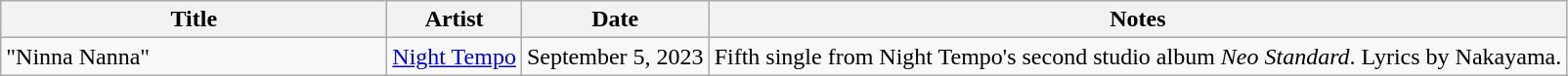<table class="wikitable plainrowheaders" style="text-align:center;">
<tr>
<th scope="col" style="width:16em;">Title</th>
<th scope="col">Artist</th>
<th scope="col">Date</th>
<th scope="col">Notes</th>
</tr>
<tr>
<td align="left">"Ninna Nanna"</td>
<td align="left"><a href='#'>Night Tempo</a></td>
<td>September 5, 2023</td>
<td>Fifth single from Night Tempo's second studio album <em>Neo Standard</em>. Lyrics by Nakayama.</td>
</tr>
</table>
